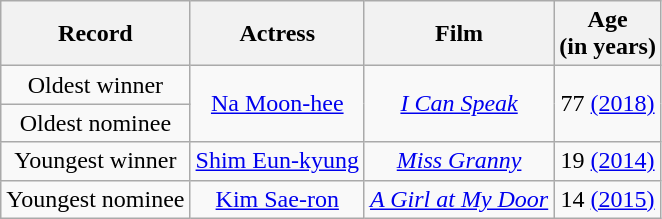<table class="wikitable sortable plainrowheaders" style="text-align:center;">
<tr>
<th scope="col">Record</th>
<th scope="col">Actress</th>
<th scope="col">Film</th>
<th scope="col">Age<br>(in years)</th>
</tr>
<tr>
<td>Oldest winner</td>
<td rowspan="2"><a href='#'>Na Moon-hee</a></td>
<td rowspan="2"><em><a href='#'>I Can Speak</a></em></td>
<td rowspan="2">77 <a href='#'>(2018)</a></td>
</tr>
<tr>
<td>Oldest nominee</td>
</tr>
<tr>
<td>Youngest winner</td>
<td><a href='#'>Shim Eun-kyung</a></td>
<td><em><a href='#'>Miss Granny</a></em></td>
<td>19 <a href='#'>(2014)</a></td>
</tr>
<tr>
<td>Youngest nominee</td>
<td><a href='#'>Kim Sae-ron</a></td>
<td><em><a href='#'>A Girl at My Door</a></em></td>
<td>14 <a href='#'>(2015)</a></td>
</tr>
</table>
